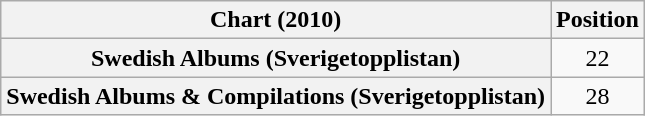<table class="wikitable plainrowheaders" style="text-align:center">
<tr>
<th scope="col">Chart (2010)</th>
<th scope="col">Position</th>
</tr>
<tr>
<th scope="row">Swedish Albums (Sverigetopplistan)</th>
<td>22</td>
</tr>
<tr>
<th scope="row">Swedish Albums & Compilations (Sverigetopplistan)</th>
<td>28</td>
</tr>
</table>
